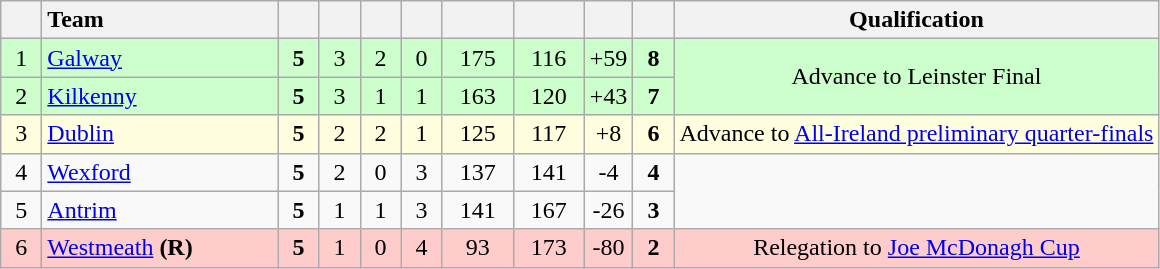<table class="wikitable" style="text-align:center">
<tr>
<th width="20"></th>
<th width="150" style="text-align:left;">Team</th>
<th width="20"></th>
<th width="20"></th>
<th width="20"></th>
<th width="20"></th>
<th width="40"></th>
<th width="40"></th>
<th width="20"></th>
<th width="20"></th>
<th>Qualification</th>
</tr>
<tr style="background:#ccffcc">
<td>1</td>
<td style="text-align:left"> <a href='#'>Galway</a></td>
<td><strong>5</strong></td>
<td>3</td>
<td>2</td>
<td>0</td>
<td>175</td>
<td>116</td>
<td>+59</td>
<td><strong>8</strong></td>
<td rowspan="2">Advance to Leinster Final</td>
</tr>
<tr style="background:#ccffcc">
<td>2</td>
<td style="text-align:left"> <a href='#'>Kilkenny</a></td>
<td><strong>5</strong></td>
<td>3</td>
<td>1</td>
<td>1</td>
<td>163</td>
<td>120</td>
<td>+43</td>
<td><strong>7</strong></td>
</tr>
<tr style="background:#FFFFE0">
<td>3</td>
<td style="text-align:left"> <a href='#'>Dublin</a></td>
<td><strong>5</strong></td>
<td>2</td>
<td>2</td>
<td>1</td>
<td>125</td>
<td>117</td>
<td>+8</td>
<td><strong>6</strong></td>
<td>Advance to <a href='#'>All-Ireland preliminary quarter-finals</a></td>
</tr>
<tr>
<td>4</td>
<td style="text-align:left"> <a href='#'>Wexford</a></td>
<td><strong>5</strong></td>
<td>2</td>
<td>0</td>
<td>3</td>
<td>137</td>
<td>141</td>
<td>-4</td>
<td><strong>4</strong></td>
<td rowspan="2"></td>
</tr>
<tr>
<td>5</td>
<td style="text-align:left"> <a href='#'>Antrim</a></td>
<td><strong>5</strong></td>
<td>1</td>
<td>1</td>
<td>3</td>
<td>141</td>
<td>167</td>
<td>-26</td>
<td><strong>3</strong></td>
</tr>
<tr style="background:#ffcccc">
<td>6</td>
<td style="text-align:left"> <a href='#'>Westmeath</a> <strong>(R)</strong></td>
<td><strong>5</strong></td>
<td>1</td>
<td>0</td>
<td>4</td>
<td>93</td>
<td>173</td>
<td>-80</td>
<td><strong>2</strong></td>
<td>Relegation to <a href='#'>Joe McDonagh Cup</a></td>
</tr>
</table>
